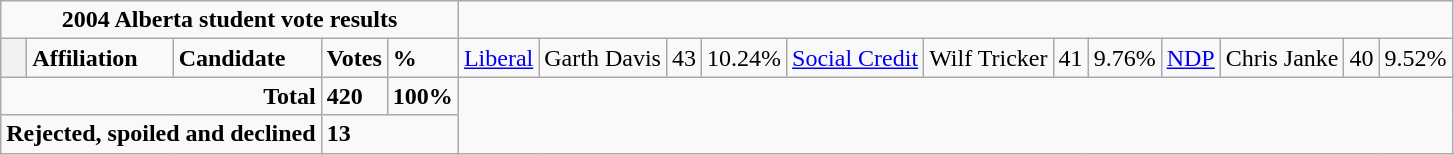<table class="wikitable">
<tr>
<td colspan="5" align="center"><strong>2004 Alberta student vote results</strong></td>
</tr>
<tr>
<th style="width: 10px;"></th>
<td><strong>Affiliation</strong></td>
<td><strong>Candidate</strong></td>
<td><strong>Votes</strong></td>
<td><strong>%</strong><br>

</td>
<td><a href='#'>Liberal</a></td>
<td>Garth Davis</td>
<td>43</td>
<td>10.24%<br></td>
<td><a href='#'>Social Credit</a></td>
<td>Wilf Tricker</td>
<td>41</td>
<td>9.76%<br></td>
<td><a href='#'>NDP</a></td>
<td>Chris Janke</td>
<td>40</td>
<td>9.52%</td>
</tr>
<tr>
<td colspan="3" align="right"><strong>Total</strong></td>
<td><strong>420</strong></td>
<td><strong>100%</strong></td>
</tr>
<tr>
<td colspan="3" align="right"><strong>Rejected, spoiled and declined</strong></td>
<td colspan="2"><strong>13</strong></td>
</tr>
</table>
